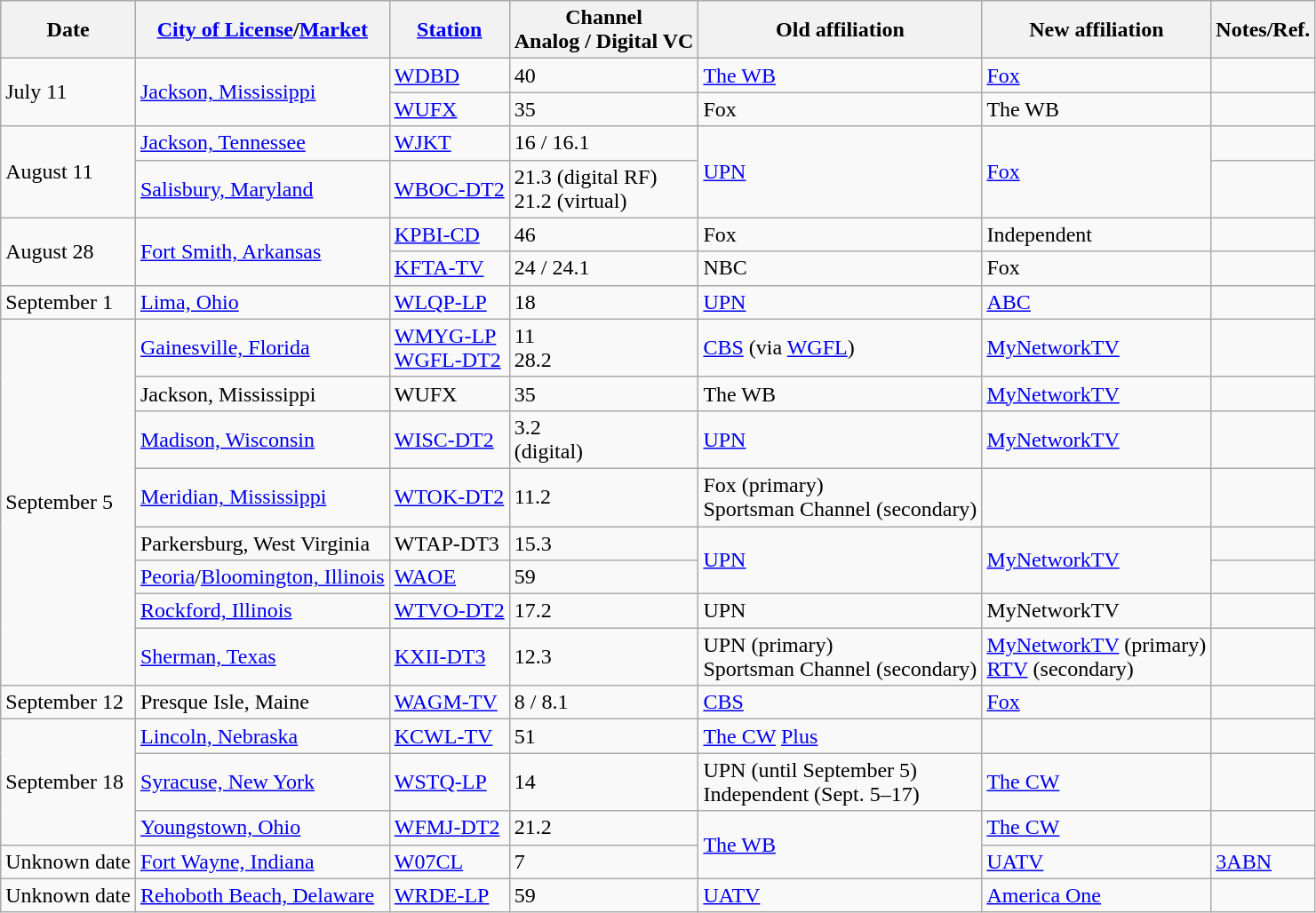<table class="wikitable sortable">
<tr>
<th>Date</th>
<th><a href='#'>City of License</a>/<a href='#'>Market</a></th>
<th><a href='#'>Station</a></th>
<th>Channel <br> Analog / Digital VC</th>
<th>Old affiliation</th>
<th>New affiliation</th>
<th>Notes/Ref.</th>
</tr>
<tr>
<td rowspan=2>July 11</td>
<td rowspan=2><a href='#'>Jackson, Mississippi</a></td>
<td><a href='#'>WDBD</a></td>
<td>40</td>
<td><a href='#'>The WB</a></td>
<td><a href='#'>Fox</a></td>
<td></td>
</tr>
<tr>
<td><a href='#'>WUFX</a></td>
<td>35</td>
<td>Fox</td>
<td>The WB</td>
<td></td>
</tr>
<tr>
<td rowspan=2>August 11</td>
<td><a href='#'>Jackson, Tennessee</a></td>
<td><a href='#'>WJKT</a></td>
<td>16 / 16.1</td>
<td rowspan=2><a href='#'>UPN</a></td>
<td rowspan=2><a href='#'>Fox</a></td>
<td></td>
</tr>
<tr>
<td><a href='#'>Salisbury, Maryland</a> <br> </td>
<td><a href='#'>WBOC-DT2</a></td>
<td>21.3 (digital RF) <br> 21.2 (virtual)</td>
<td></td>
</tr>
<tr>
<td rowspan=2>August 28</td>
<td rowspan=2><a href='#'>Fort Smith, Arkansas</a></td>
<td><a href='#'>KPBI-CD</a></td>
<td>46</td>
<td>Fox</td>
<td>Independent</td>
</tr>
<tr>
<td><a href='#'>KFTA-TV</a></td>
<td>24 / 24.1</td>
<td>NBC</td>
<td>Fox</td>
<td></td>
</tr>
<tr>
<td>September 1</td>
<td><a href='#'>Lima, Ohio</a></td>
<td><a href='#'>WLQP-LP</a></td>
<td>18</td>
<td><a href='#'>UPN</a></td>
<td><a href='#'>ABC</a></td>
<td></td>
</tr>
<tr>
<td rowspan=8>September 5</td>
<td><a href='#'>Gainesville, Florida</a></td>
<td><a href='#'>WMYG-LP</a> <br> <a href='#'>WGFL-DT2</a></td>
<td>11 <br> 28.2</td>
<td><a href='#'>CBS</a> (via <a href='#'>WGFL</a>)</td>
<td><a href='#'>MyNetworkTV</a></td>
<td></td>
</tr>
<tr>
<td>Jackson, Mississippi</td>
<td>WUFX</td>
<td>35</td>
<td>The WB</td>
<td><a href='#'>MyNetworkTV</a></td>
<td></td>
</tr>
<tr>
<td><a href='#'>Madison, Wisconsin</a></td>
<td><a href='#'>WISC-DT2</a></td>
<td>3.2 <br> (digital)</td>
<td><a href='#'>UPN</a></td>
<td><a href='#'>MyNetworkTV</a></td>
<td></td>
</tr>
<tr>
<td><a href='#'>Meridian, Mississippi</a></td>
<td><a href='#'>WTOK-DT2</a></td>
<td>11.2</td>
<td>Fox (primary) <br> Sportsman Channel (secondary)</td>
<td></td>
</tr>
<tr>
<td>Parkersburg, West Virginia <br> </td>
<td>WTAP-DT3</td>
<td>15.3</td>
<td rowspan=2><a href='#'>UPN</a></td>
<td rowspan=2><a href='#'>MyNetworkTV</a></td>
<td></td>
</tr>
<tr>
<td><a href='#'>Peoria</a>/<a href='#'>Bloomington, Illinois</a></td>
<td><a href='#'>WAOE</a></td>
<td>59</td>
<td></td>
</tr>
<tr>
<td><a href='#'>Rockford, Illinois</a></td>
<td><a href='#'>WTVO-DT2</a></td>
<td>17.2</td>
<td>UPN</td>
<td>MyNetworkTV</td>
<td></td>
</tr>
<tr>
<td><a href='#'>Sherman, Texas</a> <br> </td>
<td><a href='#'>KXII-DT3</a></td>
<td>12.3</td>
<td>UPN (primary) <br> Sportsman Channel (secondary)</td>
<td><a href='#'>MyNetworkTV</a> (primary) <br> <a href='#'>RTV</a> (secondary)</td>
<td></td>
</tr>
<tr>
<td>September 12</td>
<td>Presque Isle, Maine</td>
<td><a href='#'>WAGM-TV</a></td>
<td>8 / 8.1</td>
<td><a href='#'>CBS</a></td>
<td><a href='#'>Fox</a></td>
<td></td>
</tr>
<tr>
<td rowspan=3>September 18</td>
<td><a href='#'>Lincoln, Nebraska</a></td>
<td><a href='#'>KCWL-TV</a> <br> </td>
<td>51</td>
<td><a href='#'>The CW</a> <a href='#'>Plus</a></td>
<td></td>
</tr>
<tr>
<td><a href='#'>Syracuse, New York</a></td>
<td><a href='#'>WSTQ-LP</a></td>
<td>14</td>
<td>UPN (until September 5) <br> Independent (Sept. 5–17)</td>
<td><a href='#'>The CW</a></td>
<td></td>
</tr>
<tr>
<td><a href='#'>Youngstown, Ohio</a></td>
<td><a href='#'>WFMJ-DT2</a></td>
<td>21.2</td>
<td rowspan=2><a href='#'>The WB</a></td>
<td><a href='#'>The CW</a></td>
<td></td>
</tr>
<tr>
<td>Unknown date</td>
<td><a href='#'>Fort Wayne, Indiana</a></td>
<td><a href='#'>W07CL</a></td>
<td>7</td>
<td><a href='#'>UATV</a></td>
<td><a href='#'>3ABN</a></td>
</tr>
<tr>
<td>Unknown date</td>
<td><a href='#'>Rehoboth Beach, Delaware</a> <br> </td>
<td><a href='#'>WRDE-LP</a></td>
<td>59</td>
<td><a href='#'>UATV</a></td>
<td><a href='#'>America One</a></td>
<td></td>
</tr>
</table>
